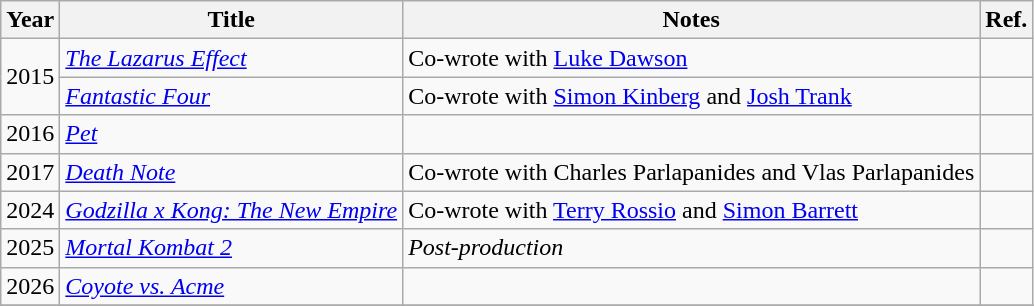<table class="wikitable">
<tr>
<th>Year</th>
<th>Title</th>
<th>Notes</th>
<th>Ref.</th>
</tr>
<tr>
<td rowspan=2>2015</td>
<td><em><a href='#'>The Lazarus Effect</a></em></td>
<td>Co-wrote with <a href='#'>Luke Dawson</a></td>
<td></td>
</tr>
<tr>
<td><em><a href='#'>Fantastic Four</a></em></td>
<td>Co-wrote with <a href='#'>Simon Kinberg</a> and <a href='#'>Josh Trank</a></td>
<td></td>
</tr>
<tr>
<td>2016</td>
<td><em><a href='#'>Pet</a></em></td>
<td></td>
<td></td>
</tr>
<tr>
<td>2017</td>
<td><em><a href='#'>Death Note</a></em></td>
<td>Co-wrote with Charles Parlapanides and Vlas Parlapanides</td>
<td></td>
</tr>
<tr>
<td>2024</td>
<td><em><a href='#'>Godzilla x Kong: The New Empire</a></em></td>
<td>Co-wrote with <a href='#'>Terry Rossio</a> and <a href='#'>Simon Barrett</a></td>
<td></td>
</tr>
<tr>
<td>2025</td>
<td><em><a href='#'>Mortal Kombat 2</a></em></td>
<td><em>Post-production</em></td>
<td></td>
</tr>
<tr>
<td>2026</td>
<td><em><a href='#'>Coyote vs. Acme</a></em></td>
<td></td>
<td></td>
</tr>
<tr>
</tr>
</table>
